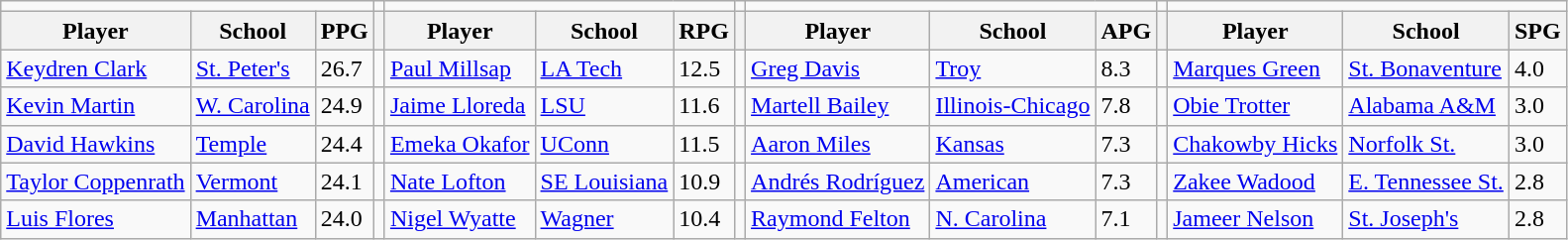<table class="wikitable" style="text-align: left;">
<tr>
<td colspan=3></td>
<td></td>
<td colspan=3></td>
<td></td>
<td colspan=3></td>
<td></td>
<td colspan=3></td>
</tr>
<tr>
<th>Player</th>
<th>School</th>
<th>PPG</th>
<th></th>
<th>Player</th>
<th>School</th>
<th>RPG</th>
<th></th>
<th>Player</th>
<th>School</th>
<th>APG</th>
<th></th>
<th>Player</th>
<th>School</th>
<th>SPG</th>
</tr>
<tr>
<td style="text-align:left;"><a href='#'>Keydren Clark</a></td>
<td><a href='#'>St. Peter's</a></td>
<td>26.7</td>
<td></td>
<td><a href='#'>Paul Millsap</a></td>
<td><a href='#'>LA Tech</a></td>
<td>12.5</td>
<td></td>
<td><a href='#'>Greg Davis</a></td>
<td><a href='#'>Troy</a></td>
<td>8.3</td>
<td></td>
<td><a href='#'>Marques Green</a></td>
<td><a href='#'>St. Bonaventure</a></td>
<td>4.0</td>
</tr>
<tr>
<td style="text-align:left;"><a href='#'>Kevin Martin</a></td>
<td><a href='#'>W. Carolina</a></td>
<td>24.9</td>
<td></td>
<td><a href='#'>Jaime Lloreda</a></td>
<td><a href='#'>LSU</a></td>
<td>11.6</td>
<td></td>
<td><a href='#'>Martell Bailey</a></td>
<td><a href='#'>Illinois-Chicago</a></td>
<td>7.8</td>
<td></td>
<td><a href='#'>Obie Trotter</a></td>
<td><a href='#'>Alabama A&M</a></td>
<td>3.0</td>
</tr>
<tr>
<td style="text-align:left;"><a href='#'>David Hawkins</a></td>
<td><a href='#'>Temple</a></td>
<td>24.4</td>
<td></td>
<td><a href='#'>Emeka Okafor</a></td>
<td><a href='#'>UConn</a></td>
<td>11.5</td>
<td></td>
<td><a href='#'>Aaron Miles</a></td>
<td><a href='#'>Kansas</a></td>
<td>7.3</td>
<td></td>
<td><a href='#'>Chakowby Hicks</a></td>
<td><a href='#'>Norfolk St.</a></td>
<td>3.0</td>
</tr>
<tr>
<td style="text-align:left;"><a href='#'>Taylor Coppenrath</a></td>
<td><a href='#'>Vermont</a></td>
<td>24.1</td>
<td></td>
<td><a href='#'>Nate Lofton</a></td>
<td><a href='#'>SE Louisiana</a></td>
<td>10.9</td>
<td></td>
<td><a href='#'>Andrés Rodríguez</a></td>
<td><a href='#'>American</a></td>
<td>7.3</td>
<td></td>
<td><a href='#'>Zakee Wadood</a></td>
<td><a href='#'>E. Tennessee St.</a></td>
<td>2.8</td>
</tr>
<tr>
<td style="text-align:left;"><a href='#'>Luis Flores</a></td>
<td><a href='#'>Manhattan</a></td>
<td>24.0</td>
<td></td>
<td><a href='#'>Nigel Wyatte</a></td>
<td><a href='#'>Wagner</a></td>
<td>10.4</td>
<td></td>
<td><a href='#'>Raymond Felton</a></td>
<td><a href='#'>N. Carolina</a></td>
<td>7.1</td>
<td></td>
<td><a href='#'>Jameer Nelson</a></td>
<td><a href='#'>St. Joseph's</a></td>
<td>2.8</td>
</tr>
</table>
